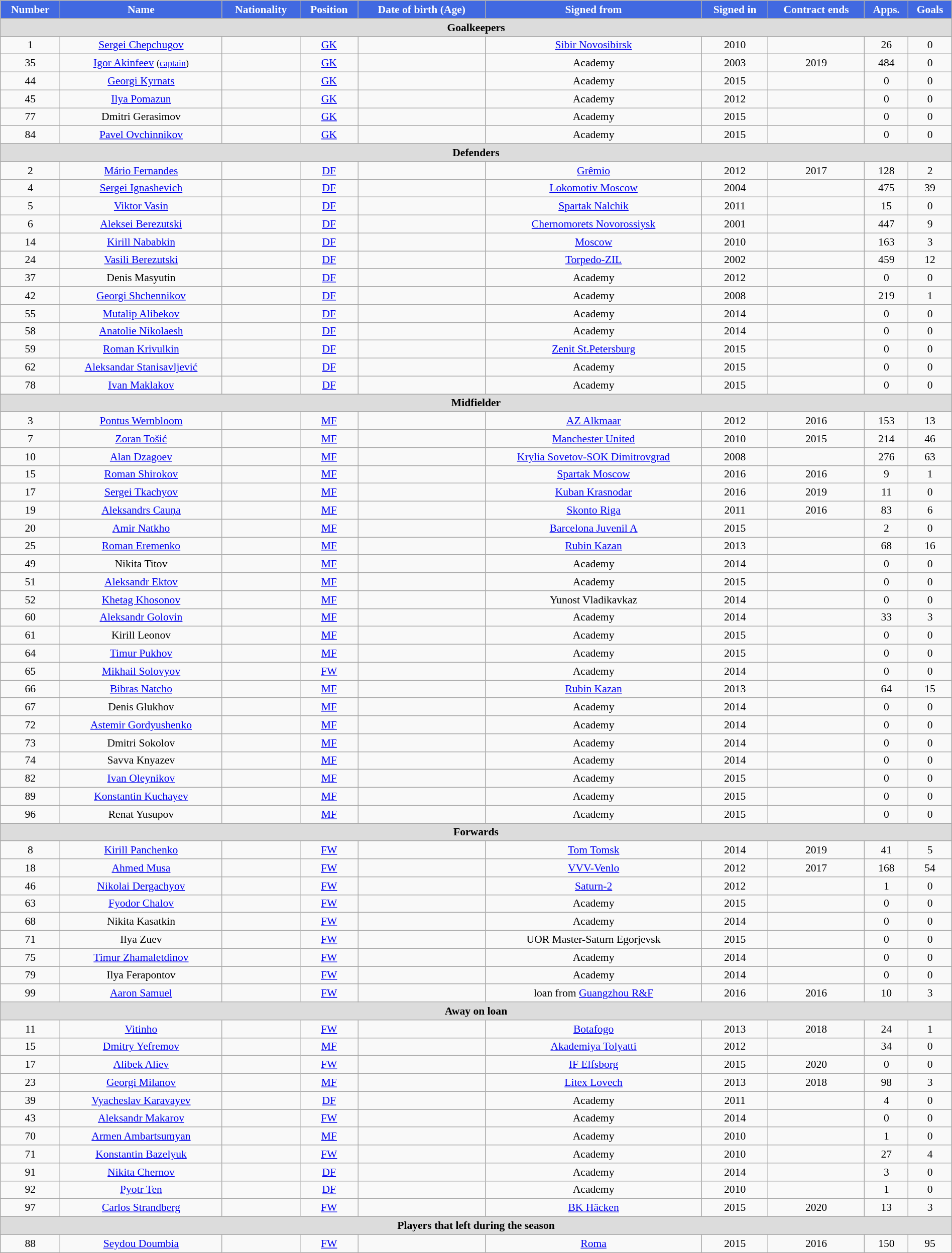<table class="wikitable"  style="text-align:center; font-size:90%; width:100%;">
<tr>
<th style="background:#4169E1; color:white; text-align:center;">Number</th>
<th style="background:#4169E1; color:white; text-align:center;">Name</th>
<th style="background:#4169E1; color:white; text-align:center;">Nationality</th>
<th style="background:#4169E1; color:white; text-align:center;">Position</th>
<th style="background:#4169E1; color:white; text-align:center;">Date of birth (Age)</th>
<th style="background:#4169E1; color:white; text-align:center;">Signed from</th>
<th style="background:#4169E1; color:white; text-align:center;">Signed in</th>
<th style="background:#4169E1; color:white; text-align:center;">Contract ends</th>
<th style="background:#4169E1; color:white; text-align:center;">Apps.</th>
<th style="background:#4169E1; color:white; text-align:center;">Goals</th>
</tr>
<tr>
<th colspan="11"  style="background:#dcdcdc; text-align:center;">Goalkeepers</th>
</tr>
<tr>
<td>1</td>
<td><a href='#'>Sergei Chepchugov</a></td>
<td></td>
<td><a href='#'>GK</a></td>
<td></td>
<td><a href='#'>Sibir Novosibirsk</a></td>
<td>2010</td>
<td></td>
<td>26</td>
<td>0</td>
</tr>
<tr>
<td>35</td>
<td><a href='#'>Igor Akinfeev</a> <small>(<a href='#'>captain</a>)</small></td>
<td></td>
<td><a href='#'>GK</a></td>
<td></td>
<td>Academy</td>
<td>2003</td>
<td>2019</td>
<td>484</td>
<td>0</td>
</tr>
<tr>
<td>44</td>
<td><a href='#'>Georgi Kyrnats</a></td>
<td></td>
<td><a href='#'>GK</a></td>
<td></td>
<td>Academy</td>
<td>2015</td>
<td></td>
<td>0</td>
<td>0</td>
</tr>
<tr>
<td>45</td>
<td><a href='#'>Ilya Pomazun</a></td>
<td></td>
<td><a href='#'>GK</a></td>
<td></td>
<td>Academy</td>
<td>2012</td>
<td></td>
<td>0</td>
<td>0</td>
</tr>
<tr>
<td>77</td>
<td>Dmitri Gerasimov</td>
<td></td>
<td><a href='#'>GK</a></td>
<td></td>
<td>Academy</td>
<td>2015</td>
<td></td>
<td>0</td>
<td>0</td>
</tr>
<tr>
<td>84</td>
<td><a href='#'>Pavel Ovchinnikov</a></td>
<td></td>
<td><a href='#'>GK</a></td>
<td></td>
<td>Academy</td>
<td>2015</td>
<td></td>
<td>0</td>
<td>0</td>
</tr>
<tr>
<th colspan="11"  style="background:#dcdcdc; text-align:center;">Defenders</th>
</tr>
<tr>
<td>2</td>
<td><a href='#'>Mário Fernandes</a></td>
<td></td>
<td><a href='#'>DF</a></td>
<td></td>
<td><a href='#'>Grêmio</a></td>
<td>2012</td>
<td>2017</td>
<td>128</td>
<td>2</td>
</tr>
<tr>
<td>4</td>
<td><a href='#'>Sergei Ignashevich</a></td>
<td></td>
<td><a href='#'>DF</a></td>
<td></td>
<td><a href='#'>Lokomotiv Moscow</a></td>
<td>2004</td>
<td></td>
<td>475</td>
<td>39</td>
</tr>
<tr>
<td>5</td>
<td><a href='#'>Viktor Vasin</a></td>
<td></td>
<td><a href='#'>DF</a></td>
<td></td>
<td><a href='#'>Spartak Nalchik</a></td>
<td>2011</td>
<td></td>
<td>15</td>
<td>0</td>
</tr>
<tr>
<td>6</td>
<td><a href='#'>Aleksei Berezutski</a></td>
<td></td>
<td><a href='#'>DF</a></td>
<td></td>
<td><a href='#'>Chernomorets Novorossiysk</a></td>
<td>2001</td>
<td></td>
<td>447</td>
<td>9</td>
</tr>
<tr>
<td>14</td>
<td><a href='#'>Kirill Nababkin</a></td>
<td></td>
<td><a href='#'>DF</a></td>
<td></td>
<td><a href='#'>Moscow</a></td>
<td>2010</td>
<td></td>
<td>163</td>
<td>3</td>
</tr>
<tr>
<td>24</td>
<td><a href='#'>Vasili Berezutski</a></td>
<td></td>
<td><a href='#'>DF</a></td>
<td></td>
<td><a href='#'>Torpedo-ZIL</a></td>
<td>2002</td>
<td></td>
<td>459</td>
<td>12</td>
</tr>
<tr>
<td>37</td>
<td>Denis Masyutin</td>
<td></td>
<td><a href='#'>DF</a></td>
<td></td>
<td>Academy</td>
<td>2012</td>
<td></td>
<td>0</td>
<td>0</td>
</tr>
<tr>
<td>42</td>
<td><a href='#'>Georgi Shchennikov</a></td>
<td></td>
<td><a href='#'>DF</a></td>
<td></td>
<td>Academy</td>
<td>2008</td>
<td></td>
<td>219</td>
<td>1</td>
</tr>
<tr>
<td>55</td>
<td><a href='#'>Mutalip Alibekov</a></td>
<td></td>
<td><a href='#'>DF</a></td>
<td></td>
<td>Academy</td>
<td>2014</td>
<td></td>
<td>0</td>
<td>0</td>
</tr>
<tr>
<td>58</td>
<td><a href='#'>Anatolie Nikolaesh</a></td>
<td></td>
<td><a href='#'>DF</a></td>
<td></td>
<td>Academy</td>
<td>2014</td>
<td></td>
<td>0</td>
<td>0</td>
</tr>
<tr>
<td>59</td>
<td><a href='#'>Roman Krivulkin</a></td>
<td></td>
<td><a href='#'>DF</a></td>
<td></td>
<td><a href='#'>Zenit St.Petersburg</a></td>
<td>2015</td>
<td></td>
<td>0</td>
<td>0</td>
</tr>
<tr>
<td>62</td>
<td><a href='#'>Aleksandar Stanisavljević</a></td>
<td></td>
<td><a href='#'>DF</a></td>
<td></td>
<td>Academy</td>
<td>2015</td>
<td></td>
<td>0</td>
<td>0</td>
</tr>
<tr>
<td>78</td>
<td><a href='#'>Ivan Maklakov</a></td>
<td></td>
<td><a href='#'>DF</a></td>
<td></td>
<td>Academy</td>
<td>2015</td>
<td></td>
<td>0</td>
<td>0</td>
</tr>
<tr>
<th colspan="11"  style="background:#dcdcdc; text-align:center;">Midfielder</th>
</tr>
<tr>
<td>3</td>
<td><a href='#'>Pontus Wernbloom</a></td>
<td></td>
<td><a href='#'>MF</a></td>
<td></td>
<td><a href='#'>AZ Alkmaar</a></td>
<td>2012</td>
<td>2016</td>
<td>153</td>
<td>13</td>
</tr>
<tr>
<td>7</td>
<td><a href='#'>Zoran Tošić</a></td>
<td></td>
<td><a href='#'>MF</a></td>
<td></td>
<td><a href='#'>Manchester United</a></td>
<td>2010</td>
<td>2015</td>
<td>214</td>
<td>46</td>
</tr>
<tr>
<td>10</td>
<td><a href='#'>Alan Dzagoev</a></td>
<td></td>
<td><a href='#'>MF</a></td>
<td></td>
<td><a href='#'>Krylia Sovetov-SOK Dimitrovgrad</a></td>
<td>2008</td>
<td></td>
<td>276</td>
<td>63</td>
</tr>
<tr>
<td>15</td>
<td><a href='#'>Roman Shirokov</a></td>
<td></td>
<td><a href='#'>MF</a></td>
<td></td>
<td><a href='#'>Spartak Moscow</a></td>
<td>2016</td>
<td>2016</td>
<td>9</td>
<td>1</td>
</tr>
<tr>
<td>17</td>
<td><a href='#'>Sergei Tkachyov</a></td>
<td></td>
<td><a href='#'>MF</a></td>
<td></td>
<td><a href='#'>Kuban Krasnodar</a></td>
<td>2016</td>
<td>2019</td>
<td>11</td>
<td>0</td>
</tr>
<tr>
<td>19</td>
<td><a href='#'>Aleksandrs Cauņa</a></td>
<td></td>
<td><a href='#'>MF</a></td>
<td></td>
<td><a href='#'>Skonto Riga</a></td>
<td>2011</td>
<td>2016</td>
<td>83</td>
<td>6</td>
</tr>
<tr>
<td>20</td>
<td><a href='#'>Amir Natkho</a></td>
<td></td>
<td><a href='#'>MF</a></td>
<td></td>
<td><a href='#'>Barcelona Juvenil A</a></td>
<td>2015</td>
<td></td>
<td>2</td>
<td>0</td>
</tr>
<tr>
<td>25</td>
<td><a href='#'>Roman Eremenko</a></td>
<td></td>
<td><a href='#'>MF</a></td>
<td></td>
<td><a href='#'>Rubin Kazan</a></td>
<td>2013</td>
<td></td>
<td>68</td>
<td>16</td>
</tr>
<tr>
<td>49</td>
<td>Nikita Titov</td>
<td></td>
<td><a href='#'>MF</a></td>
<td></td>
<td>Academy</td>
<td>2014</td>
<td></td>
<td>0</td>
<td>0</td>
</tr>
<tr>
<td>51</td>
<td><a href='#'>Aleksandr Ektov</a></td>
<td></td>
<td><a href='#'>MF</a></td>
<td></td>
<td>Academy</td>
<td>2015</td>
<td></td>
<td>0</td>
<td>0</td>
</tr>
<tr>
<td>52</td>
<td><a href='#'>Khetag Khosonov</a></td>
<td></td>
<td><a href='#'>MF</a></td>
<td></td>
<td>Yunost Vladikavkaz</td>
<td>2014</td>
<td></td>
<td>0</td>
<td>0</td>
</tr>
<tr>
<td>60</td>
<td><a href='#'>Aleksandr Golovin</a></td>
<td></td>
<td><a href='#'>MF</a></td>
<td></td>
<td>Academy</td>
<td>2014</td>
<td></td>
<td>33</td>
<td>3</td>
</tr>
<tr>
<td>61</td>
<td>Kirill Leonov</td>
<td></td>
<td><a href='#'>MF</a></td>
<td></td>
<td>Academy</td>
<td>2015</td>
<td></td>
<td>0</td>
<td>0</td>
</tr>
<tr>
<td>64</td>
<td><a href='#'>Timur Pukhov</a></td>
<td></td>
<td><a href='#'>MF</a></td>
<td></td>
<td>Academy</td>
<td>2015</td>
<td></td>
<td>0</td>
<td>0</td>
</tr>
<tr>
<td>65</td>
<td><a href='#'>Mikhail Solovyov</a></td>
<td></td>
<td><a href='#'>FW</a></td>
<td></td>
<td>Academy</td>
<td>2014</td>
<td></td>
<td>0</td>
<td>0</td>
</tr>
<tr>
<td>66</td>
<td><a href='#'>Bibras Natcho</a></td>
<td></td>
<td><a href='#'>MF</a></td>
<td></td>
<td><a href='#'>Rubin Kazan</a></td>
<td>2013</td>
<td></td>
<td>64</td>
<td>15</td>
</tr>
<tr>
<td>67</td>
<td>Denis Glukhov</td>
<td></td>
<td><a href='#'>MF</a></td>
<td></td>
<td>Academy</td>
<td>2014</td>
<td></td>
<td>0</td>
<td>0</td>
</tr>
<tr>
<td>72</td>
<td><a href='#'>Astemir Gordyushenko</a></td>
<td></td>
<td><a href='#'>MF</a></td>
<td></td>
<td>Academy</td>
<td>2014</td>
<td></td>
<td>0</td>
<td>0</td>
</tr>
<tr>
<td>73</td>
<td>Dmitri Sokolov</td>
<td></td>
<td><a href='#'>MF</a></td>
<td></td>
<td>Academy</td>
<td>2014</td>
<td></td>
<td>0</td>
<td>0</td>
</tr>
<tr>
<td>74</td>
<td>Savva Knyazev</td>
<td></td>
<td><a href='#'>MF</a></td>
<td></td>
<td>Academy</td>
<td>2014</td>
<td></td>
<td>0</td>
<td>0</td>
</tr>
<tr>
<td>82</td>
<td><a href='#'>Ivan Oleynikov</a></td>
<td></td>
<td><a href='#'>MF</a></td>
<td></td>
<td>Academy</td>
<td>2015</td>
<td></td>
<td>0</td>
<td>0</td>
</tr>
<tr>
<td>89</td>
<td><a href='#'>Konstantin Kuchayev</a></td>
<td></td>
<td><a href='#'>MF</a></td>
<td></td>
<td>Academy</td>
<td>2015</td>
<td></td>
<td>0</td>
<td>0</td>
</tr>
<tr>
<td>96</td>
<td>Renat Yusupov</td>
<td></td>
<td><a href='#'>MF</a></td>
<td></td>
<td>Academy</td>
<td>2015</td>
<td></td>
<td>0</td>
<td>0</td>
</tr>
<tr>
<th colspan="11"  style="background:#dcdcdc; text-align:center;">Forwards</th>
</tr>
<tr>
<td>8</td>
<td><a href='#'>Kirill Panchenko</a></td>
<td></td>
<td><a href='#'>FW</a></td>
<td></td>
<td><a href='#'>Tom Tomsk</a></td>
<td>2014</td>
<td>2019</td>
<td>41</td>
<td>5</td>
</tr>
<tr>
<td>18</td>
<td><a href='#'>Ahmed Musa</a></td>
<td></td>
<td><a href='#'>FW</a></td>
<td></td>
<td><a href='#'>VVV-Venlo</a></td>
<td>2012</td>
<td>2017</td>
<td>168</td>
<td>54</td>
</tr>
<tr>
<td>46</td>
<td><a href='#'>Nikolai Dergachyov</a></td>
<td></td>
<td><a href='#'>FW</a></td>
<td></td>
<td><a href='#'>Saturn-2</a></td>
<td>2012</td>
<td></td>
<td>1</td>
<td>0</td>
</tr>
<tr>
<td>63</td>
<td><a href='#'>Fyodor Chalov</a></td>
<td></td>
<td><a href='#'>FW</a></td>
<td></td>
<td>Academy</td>
<td>2015</td>
<td></td>
<td>0</td>
<td>0</td>
</tr>
<tr>
<td>68</td>
<td>Nikita Kasatkin</td>
<td></td>
<td><a href='#'>FW</a></td>
<td></td>
<td>Academy</td>
<td>2014</td>
<td></td>
<td>0</td>
<td>0</td>
</tr>
<tr>
<td>71</td>
<td>Ilya Zuev</td>
<td></td>
<td><a href='#'>FW</a></td>
<td></td>
<td>UOR Master-Saturn Egorjevsk</td>
<td>2015</td>
<td></td>
<td>0</td>
<td>0</td>
</tr>
<tr>
<td>75</td>
<td><a href='#'>Timur Zhamaletdinov</a></td>
<td></td>
<td><a href='#'>FW</a></td>
<td></td>
<td>Academy</td>
<td>2014</td>
<td></td>
<td>0</td>
<td>0</td>
</tr>
<tr>
<td>79</td>
<td>Ilya Ferapontov</td>
<td></td>
<td><a href='#'>FW</a></td>
<td></td>
<td>Academy</td>
<td>2014</td>
<td></td>
<td>0</td>
<td>0</td>
</tr>
<tr>
<td>99</td>
<td><a href='#'>Aaron Samuel</a></td>
<td></td>
<td><a href='#'>FW</a></td>
<td></td>
<td>loan from <a href='#'>Guangzhou R&F</a></td>
<td>2016</td>
<td>2016</td>
<td>10</td>
<td>3</td>
</tr>
<tr>
<th colspan="11"  style="background:#dcdcdc; text-align:center;">Away on loan</th>
</tr>
<tr>
<td>11</td>
<td><a href='#'>Vitinho</a></td>
<td></td>
<td><a href='#'>FW</a></td>
<td></td>
<td><a href='#'>Botafogo</a></td>
<td>2013</td>
<td>2018</td>
<td>24</td>
<td>1</td>
</tr>
<tr>
<td>15</td>
<td><a href='#'>Dmitry Yefremov</a></td>
<td></td>
<td><a href='#'>MF</a></td>
<td></td>
<td><a href='#'>Akademiya Tolyatti</a></td>
<td>2012</td>
<td></td>
<td>34</td>
<td>0</td>
</tr>
<tr>
<td>17</td>
<td><a href='#'>Alibek Aliev</a></td>
<td></td>
<td><a href='#'>FW</a></td>
<td></td>
<td><a href='#'>IF Elfsborg</a></td>
<td>2015</td>
<td>2020</td>
<td>0</td>
<td>0</td>
</tr>
<tr>
<td>23</td>
<td><a href='#'>Georgi Milanov</a></td>
<td></td>
<td><a href='#'>MF</a></td>
<td></td>
<td><a href='#'>Litex Lovech</a></td>
<td>2013</td>
<td>2018</td>
<td>98</td>
<td>3</td>
</tr>
<tr>
<td>39</td>
<td><a href='#'>Vyacheslav Karavayev</a></td>
<td></td>
<td><a href='#'>DF</a></td>
<td></td>
<td>Academy</td>
<td>2011</td>
<td></td>
<td>4</td>
<td>0</td>
</tr>
<tr>
<td>43</td>
<td><a href='#'>Aleksandr Makarov</a></td>
<td></td>
<td><a href='#'>FW</a></td>
<td></td>
<td>Academy</td>
<td>2014</td>
<td></td>
<td>0</td>
<td>0</td>
</tr>
<tr>
<td>70</td>
<td><a href='#'>Armen Ambartsumyan</a></td>
<td></td>
<td><a href='#'>MF</a></td>
<td></td>
<td>Academy</td>
<td>2010</td>
<td></td>
<td>1</td>
<td>0</td>
</tr>
<tr>
<td>71</td>
<td><a href='#'>Konstantin Bazelyuk</a></td>
<td></td>
<td><a href='#'>FW</a></td>
<td></td>
<td>Academy</td>
<td>2010</td>
<td></td>
<td>27</td>
<td>4</td>
</tr>
<tr>
<td>91</td>
<td><a href='#'>Nikita Chernov</a></td>
<td></td>
<td><a href='#'>DF</a></td>
<td></td>
<td>Academy</td>
<td>2014</td>
<td></td>
<td>3</td>
<td>0</td>
</tr>
<tr>
<td>92</td>
<td><a href='#'>Pyotr Ten</a></td>
<td></td>
<td><a href='#'>DF</a></td>
<td></td>
<td>Academy</td>
<td>2010</td>
<td></td>
<td>1</td>
<td>0</td>
</tr>
<tr>
<td>97</td>
<td><a href='#'>Carlos Strandberg</a></td>
<td></td>
<td><a href='#'>FW</a></td>
<td></td>
<td><a href='#'>BK Häcken</a></td>
<td>2015</td>
<td>2020</td>
<td>13</td>
<td>3</td>
</tr>
<tr>
<th colspan="11"  style="background:#dcdcdc; text-align:center;">Players that left during the season</th>
</tr>
<tr>
<td>88</td>
<td><a href='#'>Seydou Doumbia</a></td>
<td></td>
<td><a href='#'>FW</a></td>
<td></td>
<td><a href='#'>Roma</a></td>
<td>2015</td>
<td>2016</td>
<td>150</td>
<td>95</td>
</tr>
</table>
